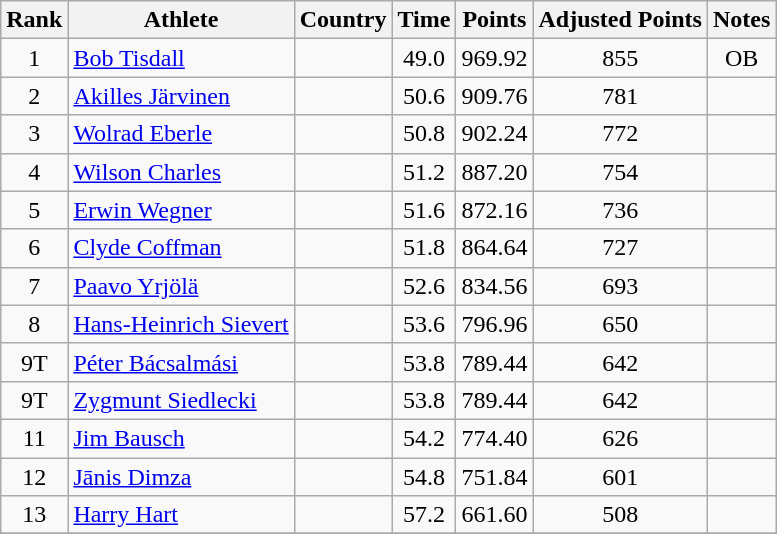<table class="wikitable sortable" style="text-align:center">
<tr>
<th>Rank</th>
<th>Athlete</th>
<th>Country</th>
<th>Time</th>
<th>Points</th>
<th>Adjusted Points</th>
<th>Notes</th>
</tr>
<tr>
<td>1</td>
<td align=left><a href='#'>Bob Tisdall</a></td>
<td align=left></td>
<td>49.0</td>
<td>969.92</td>
<td>855</td>
<td>OB</td>
</tr>
<tr>
<td>2</td>
<td align=left><a href='#'>Akilles Järvinen</a></td>
<td align=left></td>
<td>50.6</td>
<td>909.76</td>
<td>781</td>
<td></td>
</tr>
<tr>
<td>3</td>
<td align=left><a href='#'>Wolrad Eberle</a></td>
<td align=left></td>
<td>50.8</td>
<td>902.24</td>
<td>772</td>
<td></td>
</tr>
<tr>
<td>4</td>
<td align=left><a href='#'>Wilson Charles</a></td>
<td align=left></td>
<td>51.2</td>
<td>887.20</td>
<td>754</td>
<td></td>
</tr>
<tr>
<td>5</td>
<td align=left><a href='#'>Erwin Wegner</a></td>
<td align=left></td>
<td>51.6</td>
<td>872.16</td>
<td>736</td>
<td></td>
</tr>
<tr>
<td>6</td>
<td align=left><a href='#'>Clyde Coffman</a></td>
<td align=left></td>
<td>51.8</td>
<td>864.64</td>
<td>727</td>
<td></td>
</tr>
<tr>
<td>7</td>
<td align=left><a href='#'>Paavo Yrjölä</a></td>
<td align=left></td>
<td>52.6</td>
<td>834.56</td>
<td>693</td>
<td></td>
</tr>
<tr>
<td>8</td>
<td align=left><a href='#'>Hans-Heinrich Sievert</a></td>
<td align=left></td>
<td>53.6</td>
<td>796.96</td>
<td>650</td>
<td></td>
</tr>
<tr>
<td>9T</td>
<td align=left><a href='#'>Péter Bácsalmási</a></td>
<td align=left></td>
<td>53.8</td>
<td>789.44</td>
<td>642</td>
<td></td>
</tr>
<tr>
<td>9T</td>
<td align=left><a href='#'>Zygmunt Siedlecki</a></td>
<td align=left></td>
<td>53.8</td>
<td>789.44</td>
<td>642</td>
<td></td>
</tr>
<tr>
<td>11</td>
<td align=left><a href='#'>Jim Bausch</a></td>
<td align=left></td>
<td>54.2</td>
<td>774.40</td>
<td>626</td>
<td></td>
</tr>
<tr>
<td>12</td>
<td align=left><a href='#'>Jānis Dimza</a></td>
<td align=left></td>
<td>54.8</td>
<td>751.84</td>
<td>601</td>
<td></td>
</tr>
<tr>
<td>13</td>
<td align=left><a href='#'>Harry Hart</a></td>
<td align=left></td>
<td>57.2</td>
<td>661.60</td>
<td>508</td>
<td></td>
</tr>
<tr>
</tr>
</table>
